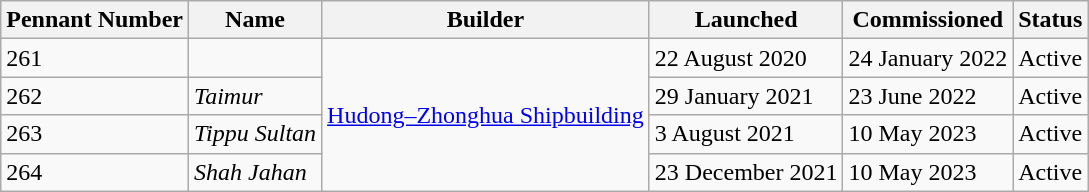<table class=wikitable>
<tr>
<th>Pennant Number</th>
<th>Name</th>
<th>Builder</th>
<th>Launched</th>
<th>Commissioned</th>
<th>Status</th>
</tr>
<tr>
<td>261</td>
<td></td>
<td rowspan=4><a href='#'>Hudong–Zhonghua Shipbuilding</a></td>
<td>22 August 2020 </td>
<td>24 January 2022 </td>
<td>Active</td>
</tr>
<tr>
<td>262</td>
<td><em>Taimur</em></td>
<td>29 January 2021 </td>
<td>23 June 2022 </td>
<td>Active</td>
</tr>
<tr>
<td>263</td>
<td><em>Tippu Sultan</em></td>
<td>3 August 2021 </td>
<td>10 May 2023 </td>
<td>Active</td>
</tr>
<tr>
<td>264</td>
<td><em>Shah Jahan</em></td>
<td>23 December 2021 </td>
<td>10 May 2023 </td>
<td>Active</td>
</tr>
</table>
